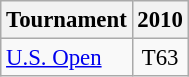<table class="wikitable" style="font-size:95%;">
<tr>
<th>Tournament</th>
<th>2010</th>
</tr>
<tr>
<td><a href='#'>U.S. Open</a></td>
<td align="center">T63</td>
</tr>
</table>
